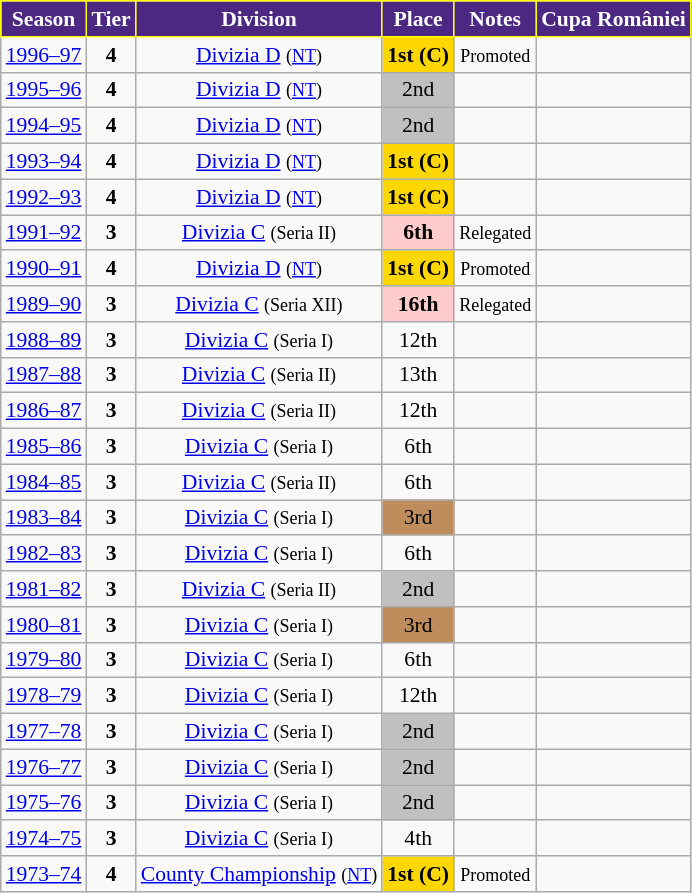<table class="wikitable" style="text-align:center; font-size:90%">
<tr>
<th style="background:#4C2882;color:#FFFFFF;border:1px solid #FFFF00;">Season</th>
<th style="background:#4C2882;color:#FFFFFF;border:1px solid #FFFF00;">Tier</th>
<th style="background:#4C2882;color:#FFFFFF;border:1px solid #FFFF00;">Division</th>
<th style="background:#4C2882;color:#FFFFFF;border:1px solid #FFFF00;">Place</th>
<th style="background:#4C2882;color:#FFFFFF;border:1px solid #FFFF00;">Notes</th>
<th style="background:#4C2882;color:#FFFFFF;border:1px solid #FFFF00;">Cupa României</th>
</tr>
<tr>
<td><a href='#'>1996–97</a></td>
<td><strong>4</strong></td>
<td><a href='#'>Divizia D</a> <small>(<a href='#'>NT</a>)</small></td>
<td align=center bgcolor=gold><strong>1st</strong> <strong>(C)</strong></td>
<td><small>Promoted</small></td>
<td></td>
</tr>
<tr>
<td><a href='#'>1995–96</a></td>
<td><strong>4</strong></td>
<td><a href='#'>Divizia D</a> <small>(<a href='#'>NT</a>)</small></td>
<td align=center bgcolor=silver>2nd</td>
<td></td>
<td></td>
</tr>
<tr>
<td><a href='#'>1994–95</a></td>
<td><strong>4</strong></td>
<td><a href='#'>Divizia D</a> <small>(<a href='#'>NT</a>)</small></td>
<td align=center bgcolor=silver>2nd</td>
<td></td>
<td></td>
</tr>
<tr>
<td><a href='#'>1993–94</a></td>
<td><strong>4</strong></td>
<td><a href='#'>Divizia D</a> <small>(<a href='#'>NT</a>)</small></td>
<td align=center bgcolor=gold><strong>1st</strong> <strong>(C)</strong></td>
<td></td>
<td></td>
</tr>
<tr>
<td><a href='#'>1992–93</a></td>
<td><strong>4</strong></td>
<td><a href='#'>Divizia D</a> <small>(<a href='#'>NT</a>)</small></td>
<td align=center bgcolor=gold><strong>1st</strong> <strong>(C)</strong></td>
<td></td>
<td></td>
</tr>
<tr>
<td><a href='#'>1991–92</a></td>
<td><strong>3</strong></td>
<td><a href='#'>Divizia C</a> <small>(Seria II)</small></td>
<td align=center bgcolor=#FFCCCC><strong>6th</strong></td>
<td><small>Relegated</small></td>
<td></td>
</tr>
<tr>
<td><a href='#'>1990–91</a></td>
<td><strong>4</strong></td>
<td><a href='#'>Divizia D</a> <small>(<a href='#'>NT</a>)</small></td>
<td align=center bgcolor=gold><strong>1st</strong> <strong>(C)</strong></td>
<td><small>Promoted</small></td>
<td></td>
</tr>
<tr>
<td><a href='#'>1989–90</a></td>
<td><strong>3</strong></td>
<td><a href='#'>Divizia C</a> <small>(Seria XII)</small></td>
<td align=center bgcolor=#FFCCCC><strong>16th</strong></td>
<td><small>Relegated</small></td>
<td></td>
</tr>
<tr>
<td><a href='#'>1988–89</a></td>
<td><strong>3</strong></td>
<td><a href='#'>Divizia C</a> <small>(Seria I)</small></td>
<td>12th</td>
<td></td>
<td></td>
</tr>
<tr>
<td><a href='#'>1987–88</a></td>
<td><strong>3</strong></td>
<td><a href='#'>Divizia C</a> <small>(Seria II)</small></td>
<td>13th</td>
<td></td>
<td></td>
</tr>
<tr>
<td><a href='#'>1986–87</a></td>
<td><strong>3</strong></td>
<td><a href='#'>Divizia C</a> <small>(Seria II)</small></td>
<td>12th</td>
<td></td>
<td></td>
</tr>
<tr>
<td><a href='#'>1985–86</a></td>
<td><strong>3</strong></td>
<td><a href='#'>Divizia C</a> <small>(Seria I)</small></td>
<td>6th</td>
<td></td>
<td></td>
</tr>
<tr>
<td><a href='#'>1984–85</a></td>
<td><strong>3</strong></td>
<td><a href='#'>Divizia C</a> <small>(Seria II)</small></td>
<td>6th</td>
<td></td>
<td></td>
</tr>
<tr>
<td><a href='#'>1983–84</a></td>
<td><strong>3</strong></td>
<td><a href='#'>Divizia C</a> <small>(Seria I)</small></td>
<td align=center bgcolor=#BF8D5B>3rd</td>
<td></td>
<td></td>
</tr>
<tr>
<td><a href='#'>1982–83</a></td>
<td><strong>3</strong></td>
<td><a href='#'>Divizia C</a> <small>(Seria I)</small></td>
<td>6th</td>
<td></td>
<td></td>
</tr>
<tr>
<td><a href='#'>1981–82</a></td>
<td><strong>3</strong></td>
<td><a href='#'>Divizia C</a> <small>(Seria II)</small></td>
<td align=center bgcolor=silver>2nd</td>
<td></td>
<td></td>
</tr>
<tr>
<td><a href='#'>1980–81</a></td>
<td><strong>3</strong></td>
<td><a href='#'>Divizia C</a> <small>(Seria I)</small></td>
<td align=center bgcolor=#BF8D5B>3rd</td>
<td></td>
<td></td>
</tr>
<tr>
<td><a href='#'>1979–80</a></td>
<td><strong>3</strong></td>
<td><a href='#'>Divizia C</a> <small>(Seria I)</small></td>
<td>6th</td>
<td></td>
<td></td>
</tr>
<tr>
<td><a href='#'>1978–79</a></td>
<td><strong>3</strong></td>
<td><a href='#'>Divizia C</a> <small>(Seria I)</small></td>
<td>12th</td>
<td></td>
<td></td>
</tr>
<tr>
<td><a href='#'>1977–78</a></td>
<td><strong>3</strong></td>
<td><a href='#'>Divizia C</a> <small>(Seria I)</small></td>
<td align=center bgcolor=silver>2nd</td>
<td></td>
<td></td>
</tr>
<tr>
<td><a href='#'>1976–77</a></td>
<td><strong>3</strong></td>
<td><a href='#'>Divizia C</a> <small>(Seria I)</small></td>
<td align=center bgcolor=silver>2nd</td>
<td></td>
<td></td>
</tr>
<tr>
<td><a href='#'>1975–76</a></td>
<td><strong>3</strong></td>
<td><a href='#'>Divizia C</a> <small>(Seria I)</small></td>
<td align=center bgcolor=silver>2nd</td>
<td></td>
<td></td>
</tr>
<tr>
<td><a href='#'>1974–75</a></td>
<td><strong>3</strong></td>
<td><a href='#'>Divizia C</a> <small>(Seria I)</small></td>
<td>4th</td>
<td></td>
<td></td>
</tr>
<tr>
<td><a href='#'>1973–74</a></td>
<td><strong>4</strong></td>
<td><a href='#'>County Championship</a> <small>(<a href='#'>NT</a>)</small></td>
<td align=center bgcolor=gold><strong>1st</strong> <strong>(C)</strong></td>
<td><small>Promoted</small></td>
<td></td>
</tr>
</table>
